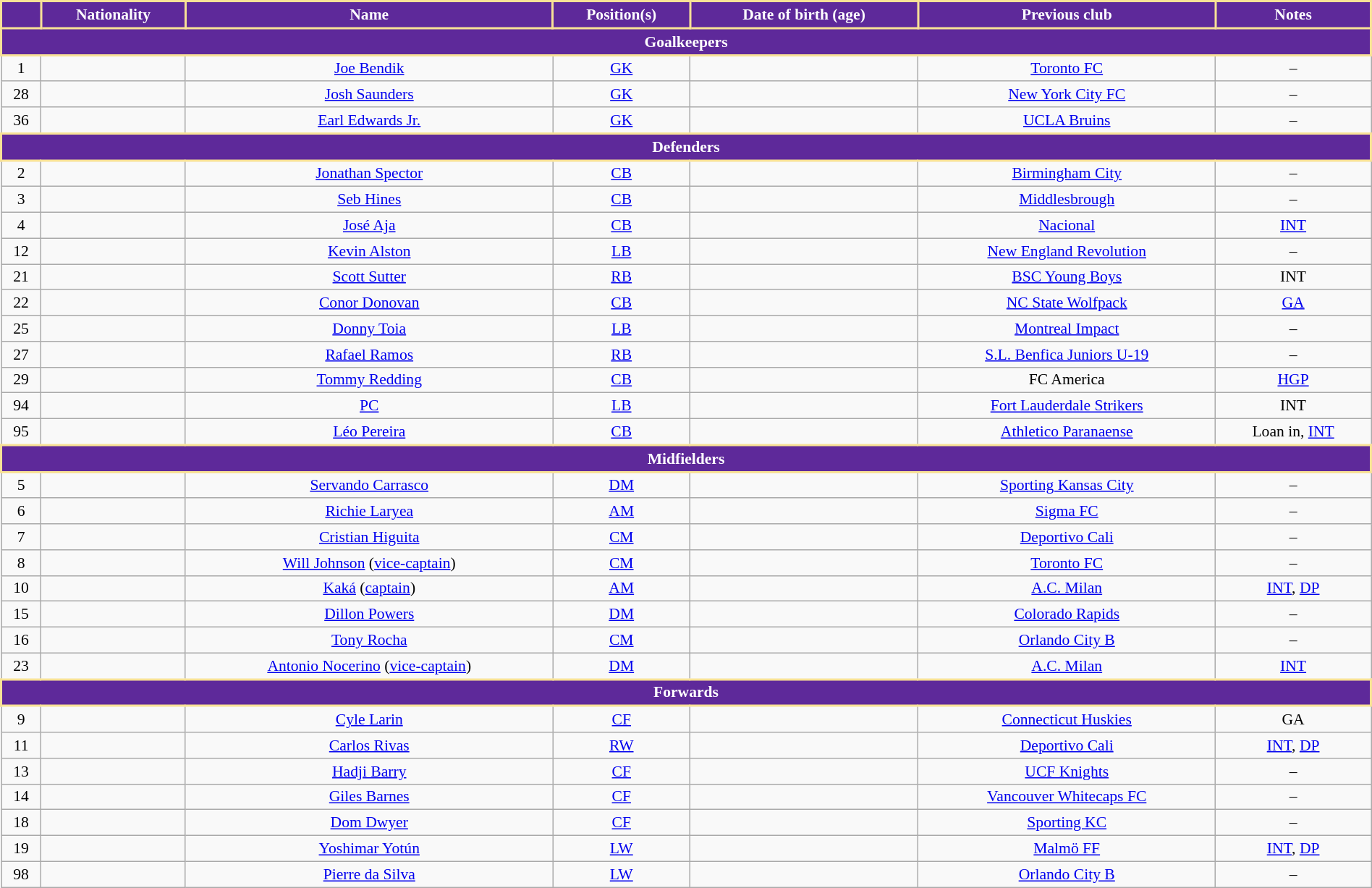<table class="wikitable" style="text-align:center; font-size:90%; width:100%;">
<tr>
<th style="background:#5E299A; color:white; border:2px solid #F8E196; text-align:center;"></th>
<th style="background:#5E299A; color:white; border:2px solid #F8E196; text-align:center;">Nationality</th>
<th style="background:#5E299A; color:white; border:2px solid #F8E196; text-align:center;">Name</th>
<th style="background:#5E299A; color:white; border:2px solid #F8E196; text-align:center;">Position(s)</th>
<th style="background:#5E299A; color:white; border:2px solid #F8E196; text-align:center;">Date of birth (age)</th>
<th style="background:#5E299A; color:white; border:2px solid #F8E196; text-align:center;">Previous club</th>
<th style="background:#5E299A; color:white; border:2px solid #F8E196; text-align:center;">Notes</th>
</tr>
<tr>
<th colspan="7" style="text-align:center; background:#5E299A; color:white; border:2px solid #F8E196;">Goalkeepers</th>
</tr>
<tr>
<td>1</td>
<td></td>
<td><a href='#'>Joe Bendik</a></td>
<td><a href='#'>GK</a></td>
<td></td>
<td> <a href='#'>Toronto FC</a></td>
<td>–</td>
</tr>
<tr>
<td>28</td>
<td></td>
<td><a href='#'>Josh Saunders</a></td>
<td><a href='#'>GK</a></td>
<td></td>
<td> <a href='#'>New York City FC</a></td>
<td>–<br></td>
</tr>
<tr>
<td>36</td>
<td></td>
<td><a href='#'>Earl Edwards Jr.</a></td>
<td><a href='#'>GK</a></td>
<td></td>
<td> <a href='#'>UCLA Bruins</a></td>
<td>–</td>
</tr>
<tr>
<th colspan="7" style="text-align:center; background:#5E299A; color:white; border:2px solid #F8E196;">Defenders</th>
</tr>
<tr>
<td>2</td>
<td></td>
<td><a href='#'>Jonathan Spector</a></td>
<td><a href='#'>CB</a></td>
<td></td>
<td> <a href='#'>Birmingham City</a></td>
<td>–</td>
</tr>
<tr>
<td>3</td>
<td></td>
<td><a href='#'>Seb Hines</a></td>
<td><a href='#'>CB</a></td>
<td></td>
<td> <a href='#'>Middlesbrough</a></td>
<td>–</td>
</tr>
<tr>
<td>4</td>
<td></td>
<td><a href='#'>José Aja</a></td>
<td><a href='#'>CB</a></td>
<td></td>
<td> <a href='#'>Nacional</a></td>
<td><a href='#'>INT</a></td>
</tr>
<tr>
<td>12</td>
<td></td>
<td><a href='#'>Kevin Alston</a></td>
<td><a href='#'>LB</a></td>
<td></td>
<td> <a href='#'>New England Revolution</a></td>
<td>–</td>
</tr>
<tr>
<td>21</td>
<td></td>
<td><a href='#'>Scott Sutter</a></td>
<td><a href='#'>RB</a></td>
<td></td>
<td> <a href='#'>BSC Young Boys</a></td>
<td>INT</td>
</tr>
<tr>
<td>22</td>
<td></td>
<td><a href='#'>Conor Donovan</a></td>
<td><a href='#'>CB</a></td>
<td></td>
<td> <a href='#'>NC State Wolfpack</a></td>
<td><a href='#'>GA</a></td>
</tr>
<tr>
<td>25</td>
<td></td>
<td><a href='#'>Donny Toia</a></td>
<td><a href='#'>LB</a></td>
<td></td>
<td> <a href='#'>Montreal Impact</a></td>
<td>–</td>
</tr>
<tr>
<td>27</td>
<td></td>
<td><a href='#'>Rafael Ramos</a></td>
<td><a href='#'>RB</a></td>
<td></td>
<td> <a href='#'>S.L. Benfica Juniors U-19</a></td>
<td>–</td>
</tr>
<tr>
<td>29</td>
<td></td>
<td><a href='#'>Tommy Redding</a></td>
<td><a href='#'>CB</a></td>
<td></td>
<td> FC America</td>
<td><a href='#'>HGP</a></td>
</tr>
<tr>
<td>94</td>
<td></td>
<td><a href='#'>PC</a></td>
<td><a href='#'>LB</a></td>
<td></td>
<td> <a href='#'>Fort Lauderdale Strikers</a></td>
<td>INT</td>
</tr>
<tr>
<td>95</td>
<td></td>
<td><a href='#'>Léo Pereira</a></td>
<td><a href='#'>CB</a></td>
<td></td>
<td> <a href='#'>Athletico Paranaense</a></td>
<td>Loan in, <a href='#'>INT</a></td>
</tr>
<tr>
<th colspan="7" style="text-align:center; background:#5E299A; color:white; border:2px solid #F8E196;">Midfielders</th>
</tr>
<tr>
<td>5</td>
<td></td>
<td><a href='#'>Servando Carrasco</a></td>
<td><a href='#'>DM</a></td>
<td></td>
<td> <a href='#'>Sporting Kansas City</a></td>
<td>–</td>
</tr>
<tr>
<td>6</td>
<td></td>
<td><a href='#'>Richie Laryea</a></td>
<td><a href='#'>AM</a></td>
<td></td>
<td> <a href='#'>Sigma FC</a></td>
<td>–</td>
</tr>
<tr>
<td>7</td>
<td></td>
<td><a href='#'>Cristian Higuita</a></td>
<td><a href='#'>CM</a></td>
<td></td>
<td> <a href='#'>Deportivo Cali</a></td>
<td>–</td>
</tr>
<tr>
<td>8</td>
<td></td>
<td><a href='#'>Will Johnson</a> (<a href='#'>vice-captain</a>)</td>
<td><a href='#'>CM</a></td>
<td></td>
<td> <a href='#'>Toronto FC</a></td>
<td>–</td>
</tr>
<tr>
<td>10</td>
<td></td>
<td><a href='#'>Kaká</a> (<a href='#'>captain</a>)</td>
<td><a href='#'>AM</a></td>
<td></td>
<td> <a href='#'>A.C. Milan</a></td>
<td><a href='#'>INT</a>, <a href='#'>DP</a></td>
</tr>
<tr>
<td>15</td>
<td></td>
<td><a href='#'>Dillon Powers</a></td>
<td><a href='#'>DM</a></td>
<td></td>
<td> <a href='#'>Colorado Rapids</a></td>
<td>–</td>
</tr>
<tr>
<td>16</td>
<td></td>
<td><a href='#'>Tony Rocha</a></td>
<td><a href='#'>CM</a></td>
<td></td>
<td> <a href='#'>Orlando City B</a></td>
<td>–</td>
</tr>
<tr>
<td>23</td>
<td></td>
<td><a href='#'>Antonio Nocerino</a> (<a href='#'>vice-captain</a>)</td>
<td><a href='#'>DM</a></td>
<td></td>
<td> <a href='#'>A.C. Milan</a></td>
<td><a href='#'>INT</a></td>
</tr>
<tr>
<th colspan="7" style="text-align:center; background:#5E299A; color:white; border:2px solid #F8E196;">Forwards</th>
</tr>
<tr>
<td>9</td>
<td></td>
<td><a href='#'>Cyle Larin</a></td>
<td><a href='#'>CF</a></td>
<td></td>
<td> <a href='#'>Connecticut Huskies</a></td>
<td>GA</td>
</tr>
<tr>
<td>11</td>
<td></td>
<td><a href='#'>Carlos Rivas</a></td>
<td><a href='#'>RW</a></td>
<td></td>
<td> <a href='#'>Deportivo Cali</a></td>
<td><a href='#'>INT</a>, <a href='#'>DP</a></td>
</tr>
<tr>
<td>13</td>
<td></td>
<td><a href='#'>Hadji Barry</a></td>
<td><a href='#'>CF</a></td>
<td></td>
<td> <a href='#'>UCF Knights</a></td>
<td>–</td>
</tr>
<tr>
<td>14</td>
<td></td>
<td><a href='#'>Giles Barnes</a></td>
<td><a href='#'>CF</a></td>
<td></td>
<td> <a href='#'>Vancouver Whitecaps FC</a></td>
<td>–</td>
</tr>
<tr>
<td>18</td>
<td></td>
<td><a href='#'>Dom Dwyer</a></td>
<td><a href='#'>CF</a></td>
<td></td>
<td> <a href='#'>Sporting KC</a></td>
<td>–</td>
</tr>
<tr>
<td>19</td>
<td></td>
<td><a href='#'>Yoshimar Yotún</a></td>
<td><a href='#'>LW</a></td>
<td></td>
<td> <a href='#'>Malmö FF</a></td>
<td><a href='#'>INT</a>, <a href='#'>DP</a></td>
</tr>
<tr>
<td>98</td>
<td></td>
<td><a href='#'>Pierre da Silva</a></td>
<td><a href='#'>LW</a></td>
<td></td>
<td> <a href='#'>Orlando City B</a></td>
<td>–</td>
</tr>
</table>
